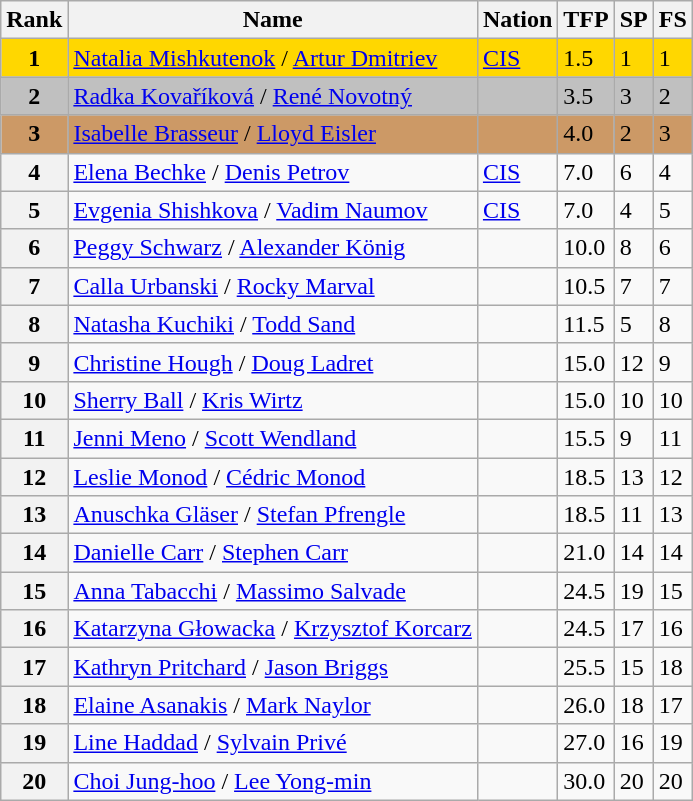<table class="wikitable">
<tr>
<th>Rank</th>
<th>Name</th>
<th>Nation</th>
<th>TFP</th>
<th>SP</th>
<th>FS</th>
</tr>
<tr bgcolor=gold>
<td align=center><strong>1</strong></td>
<td><a href='#'>Natalia Mishkutenok</a> / <a href='#'>Artur Dmitriev</a></td>
<td> <a href='#'>CIS</a></td>
<td>1.5</td>
<td>1</td>
<td>1</td>
</tr>
<tr bgcolor=silver>
<td align=center><strong>2</strong></td>
<td><a href='#'>Radka Kovaříková</a> / <a href='#'>René Novotný</a></td>
<td></td>
<td>3.5</td>
<td>3</td>
<td>2</td>
</tr>
<tr bgcolor=cc9966>
<td align=center><strong>3</strong></td>
<td><a href='#'>Isabelle Brasseur</a> / <a href='#'>Lloyd Eisler</a></td>
<td></td>
<td>4.0</td>
<td>2</td>
<td>3</td>
</tr>
<tr>
<th>4</th>
<td><a href='#'>Elena Bechke</a> / <a href='#'>Denis Petrov</a></td>
<td> <a href='#'>CIS</a></td>
<td>7.0</td>
<td>6</td>
<td>4</td>
</tr>
<tr>
<th>5</th>
<td><a href='#'>Evgenia Shishkova</a> / <a href='#'>Vadim Naumov</a></td>
<td> <a href='#'>CIS</a></td>
<td>7.0</td>
<td>4</td>
<td>5</td>
</tr>
<tr>
<th>6</th>
<td><a href='#'>Peggy Schwarz</a> / <a href='#'>Alexander König</a></td>
<td></td>
<td>10.0</td>
<td>8</td>
<td>6</td>
</tr>
<tr>
<th>7</th>
<td><a href='#'>Calla Urbanski</a> / <a href='#'>Rocky Marval</a></td>
<td></td>
<td>10.5</td>
<td>7</td>
<td>7</td>
</tr>
<tr>
<th>8</th>
<td><a href='#'>Natasha Kuchiki</a> / <a href='#'>Todd Sand</a></td>
<td></td>
<td>11.5</td>
<td>5</td>
<td>8</td>
</tr>
<tr>
<th>9</th>
<td><a href='#'>Christine Hough</a> / <a href='#'>Doug Ladret</a></td>
<td></td>
<td>15.0</td>
<td>12</td>
<td>9</td>
</tr>
<tr>
<th>10</th>
<td><a href='#'>Sherry Ball</a> / <a href='#'>Kris Wirtz</a></td>
<td></td>
<td>15.0</td>
<td>10</td>
<td>10</td>
</tr>
<tr>
<th>11</th>
<td><a href='#'>Jenni Meno</a> / <a href='#'>Scott Wendland</a></td>
<td></td>
<td>15.5</td>
<td>9</td>
<td>11</td>
</tr>
<tr>
<th>12</th>
<td><a href='#'>Leslie Monod</a> / <a href='#'>Cédric Monod</a></td>
<td></td>
<td>18.5</td>
<td>13</td>
<td>12</td>
</tr>
<tr>
<th>13</th>
<td><a href='#'>Anuschka Gläser</a> / <a href='#'>Stefan Pfrengle</a></td>
<td></td>
<td>18.5</td>
<td>11</td>
<td>13</td>
</tr>
<tr>
<th>14</th>
<td><a href='#'>Danielle Carr</a> / <a href='#'>Stephen Carr</a></td>
<td></td>
<td>21.0</td>
<td>14</td>
<td>14</td>
</tr>
<tr>
<th>15</th>
<td><a href='#'>Anna Tabacchi</a> / <a href='#'>Massimo Salvade</a></td>
<td></td>
<td>24.5</td>
<td>19</td>
<td>15</td>
</tr>
<tr>
<th>16</th>
<td><a href='#'>Katarzyna Głowacka</a> / <a href='#'>Krzysztof Korcarz</a></td>
<td></td>
<td>24.5</td>
<td>17</td>
<td>16</td>
</tr>
<tr>
<th>17</th>
<td><a href='#'>Kathryn Pritchard</a> / <a href='#'>Jason Briggs</a></td>
<td></td>
<td>25.5</td>
<td>15</td>
<td>18</td>
</tr>
<tr>
<th>18</th>
<td><a href='#'>Elaine Asanakis</a> / <a href='#'>Mark Naylor</a></td>
<td></td>
<td>26.0</td>
<td>18</td>
<td>17</td>
</tr>
<tr>
<th>19</th>
<td><a href='#'>Line Haddad</a> / <a href='#'>Sylvain Privé</a></td>
<td></td>
<td>27.0</td>
<td>16</td>
<td>19</td>
</tr>
<tr>
<th>20</th>
<td><a href='#'>Choi Jung-hoo</a> / <a href='#'>Lee Yong-min</a></td>
<td></td>
<td>30.0</td>
<td>20</td>
<td>20</td>
</tr>
</table>
